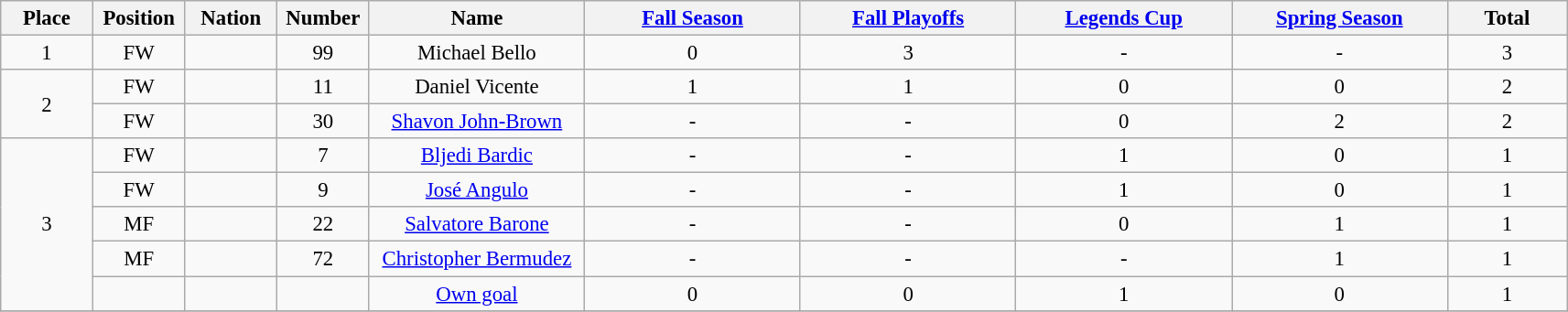<table class="wikitable" style="font-size: 95%; text-align: center;">
<tr>
<th width=60>Place</th>
<th width=60>Position</th>
<th width=60>Nation</th>
<th width=60>Number</th>
<th width=150>Name</th>
<th width=150><a href='#'>Fall Season</a></th>
<th width=150><a href='#'>Fall Playoffs</a></th>
<th width=150><a href='#'>Legends Cup</a></th>
<th width=150><a href='#'>Spring Season</a></th>
<th width=80><strong>Total</strong></th>
</tr>
<tr>
<td>1</td>
<td>FW</td>
<td></td>
<td>99</td>
<td>Michael Bello</td>
<td>0</td>
<td>3</td>
<td>-</td>
<td>-</td>
<td>3</td>
</tr>
<tr>
<td rowspan="2">2</td>
<td>FW</td>
<td></td>
<td>11</td>
<td>Daniel Vicente</td>
<td>1</td>
<td>1</td>
<td>0</td>
<td>0</td>
<td>2</td>
</tr>
<tr>
<td>FW</td>
<td></td>
<td>30</td>
<td><a href='#'>Shavon John-Brown</a></td>
<td>-</td>
<td>-</td>
<td>0</td>
<td>2</td>
<td>2</td>
</tr>
<tr>
<td rowspan="5">3</td>
<td>FW</td>
<td></td>
<td>7</td>
<td><a href='#'>Bljedi Bardic</a></td>
<td>-</td>
<td>-</td>
<td>1</td>
<td>0</td>
<td>1</td>
</tr>
<tr>
<td>FW</td>
<td></td>
<td>9</td>
<td><a href='#'>José Angulo</a></td>
<td>-</td>
<td>-</td>
<td>1</td>
<td>0</td>
<td>1</td>
</tr>
<tr>
<td>MF</td>
<td></td>
<td>22</td>
<td><a href='#'>Salvatore Barone</a></td>
<td>-</td>
<td>-</td>
<td>0</td>
<td>1</td>
<td>1</td>
</tr>
<tr>
<td>MF</td>
<td></td>
<td>72</td>
<td><a href='#'>Christopher Bermudez</a></td>
<td>-</td>
<td>-</td>
<td>-</td>
<td>1</td>
<td>1</td>
</tr>
<tr>
<td></td>
<td></td>
<td></td>
<td><a href='#'>Own goal</a></td>
<td>0</td>
<td>0</td>
<td>1</td>
<td>0</td>
<td>1</td>
</tr>
<tr>
</tr>
</table>
